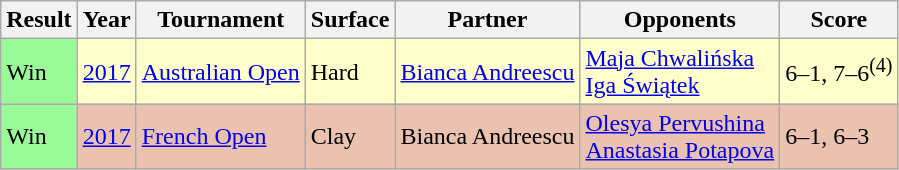<table class="sortable wikitable">
<tr>
<th>Result</th>
<th>Year</th>
<th>Tournament</th>
<th>Surface</th>
<th>Partner</th>
<th>Opponents</th>
<th class="unsortable">Score</th>
</tr>
<tr style="background:#ffffcc;">
<td style="background:#98fb98;">Win</td>
<td><a href='#'>2017</a></td>
<td><a href='#'>Australian Open</a></td>
<td>Hard</td>
<td> <a href='#'>Bianca Andreescu</a></td>
<td> <a href='#'>Maja Chwalińska</a> <br>  <a href='#'>Iga Świątek</a></td>
<td>6–1, 7–6<sup>(4)</sup></td>
</tr>
<tr style="background:#ebc2af;">
<td style="background:#98fb98;">Win</td>
<td><a href='#'>2017</a></td>
<td><a href='#'>French Open</a></td>
<td>Clay</td>
<td> Bianca Andreescu</td>
<td> <a href='#'>Olesya Pervushina</a> <br>  <a href='#'>Anastasia Potapova</a></td>
<td>6–1, 6–3</td>
</tr>
</table>
